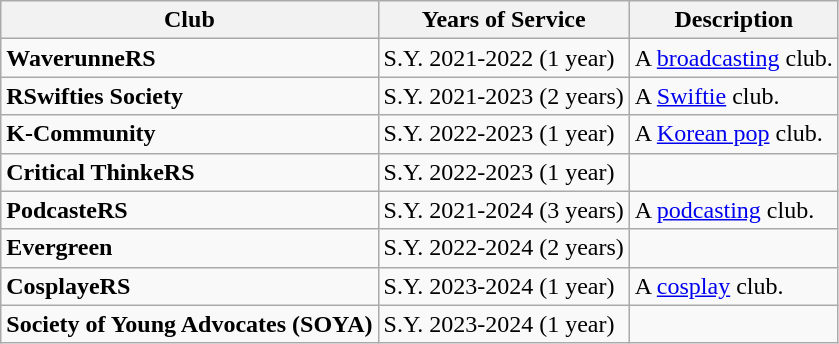<table class="wikitable">
<tr>
<th>Club</th>
<th>Years of Service</th>
<th>Description</th>
</tr>
<tr>
<td><strong>WaverunneRS</strong></td>
<td>S.Y. 2021-2022 (1 year)</td>
<td>A <a href='#'>broadcasting</a> club.</td>
</tr>
<tr>
<td><strong>RSwifties Society</strong></td>
<td>S.Y. 2021-2023 (2 years)</td>
<td>A <a href='#'>Swiftie</a> club.</td>
</tr>
<tr>
<td><strong>K-Community</strong></td>
<td>S.Y. 2022-2023 (1 year)</td>
<td>A <a href='#'>Korean pop</a> club.</td>
</tr>
<tr>
<td><strong>Critical ThinkeRS</strong></td>
<td>S.Y. 2022-2023 (1 year)</td>
<td></td>
</tr>
<tr>
<td><strong>PodcasteRS</strong></td>
<td>S.Y. 2021-2024 (3 years)</td>
<td>A <a href='#'>podcasting</a> club.</td>
</tr>
<tr>
<td><strong>Evergreen</strong></td>
<td>S.Y. 2022-2024 (2 years)</td>
<td></td>
</tr>
<tr>
<td><strong>CosplayeRS</strong></td>
<td>S.Y. 2023-2024 (1 year)</td>
<td>A <a href='#'>cosplay</a> club.</td>
</tr>
<tr>
<td><strong>Society of Young Advocates (SOYA)</strong></td>
<td>S.Y. 2023-2024 (1 year)</td>
<td></td>
</tr>
</table>
